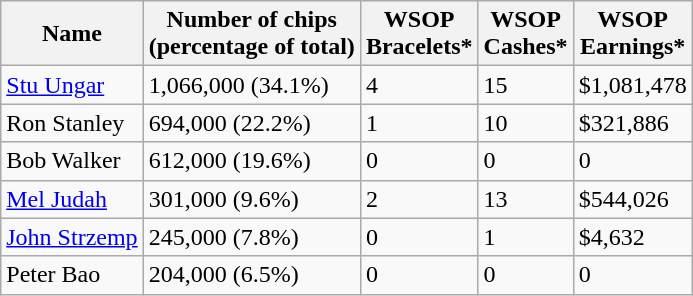<table class="wikitable sortable">
<tr>
<th>Name</th>
<th>Number of chips<br>(percentage of total)</th>
<th>WSOP<br>Bracelets*</th>
<th>WSOP<br>Cashes*</th>
<th>WSOP<br>Earnings*</th>
</tr>
<tr>
<td> <a href='#'>Stu Ungar</a></td>
<td>1,066,000 (34.1%)</td>
<td>4</td>
<td>15</td>
<td>$1,081,478</td>
</tr>
<tr>
<td> Ron Stanley</td>
<td>694,000 (22.2%)</td>
<td>1</td>
<td>10</td>
<td>$321,886</td>
</tr>
<tr>
<td> Bob Walker</td>
<td>612,000 (19.6%)</td>
<td>0</td>
<td>0</td>
<td>0</td>
</tr>
<tr>
<td> <a href='#'>Mel Judah</a></td>
<td>301,000 (9.6%)</td>
<td>2</td>
<td>13</td>
<td>$544,026</td>
</tr>
<tr>
<td> <a href='#'>John Strzemp</a></td>
<td>245,000 (7.8%)</td>
<td>0</td>
<td>1</td>
<td>$4,632</td>
</tr>
<tr>
<td> Peter Bao</td>
<td>204,000 (6.5%)</td>
<td>0</td>
<td>0</td>
<td>0</td>
</tr>
</table>
